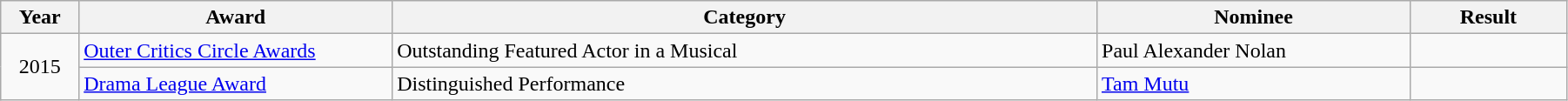<table class="wikitable" style="width:95%;">
<tr>
<th style="width:5%;">Year</th>
<th style="width:20%;">Award</th>
<th style="width:45%;">Category</th>
<th style="width:20%;">Nominee</th>
<th style="width:10%;">Result</th>
</tr>
<tr>
<td rowspan="2" style="text-align:center;">2015</td>
<td><a href='#'>Outer Critics Circle Awards</a></td>
<td>Outstanding Featured Actor in a Musical</td>
<td>Paul Alexander Nolan</td>
<td></td>
</tr>
<tr>
<td><a href='#'>Drama League Award</a></td>
<td>Distinguished Performance</td>
<td><a href='#'>Tam Mutu</a></td>
<td></td>
</tr>
</table>
